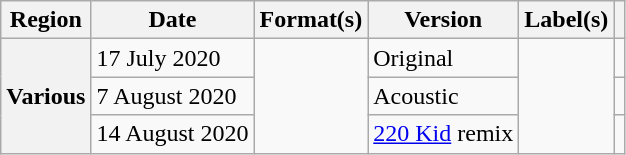<table class="wikitable plainrowheaders">
<tr>
<th scope="col">Region</th>
<th scope="col">Date</th>
<th scope="col">Format(s)</th>
<th scope="col">Version</th>
<th scope="col">Label(s)</th>
<th scope="col"></th>
</tr>
<tr>
<th scope="row" rowspan="3">Various</th>
<td>17 July 2020</td>
<td rowspan="3"></td>
<td>Original</td>
<td rowspan="3"></td>
<td style="text-align:center;"></td>
</tr>
<tr>
<td>7 August 2020</td>
<td>Acoustic</td>
<td style="text-align:center;"></td>
</tr>
<tr>
<td>14 August 2020</td>
<td><a href='#'>220 Kid</a> remix</td>
<td style="text-align:center;"></td>
</tr>
</table>
